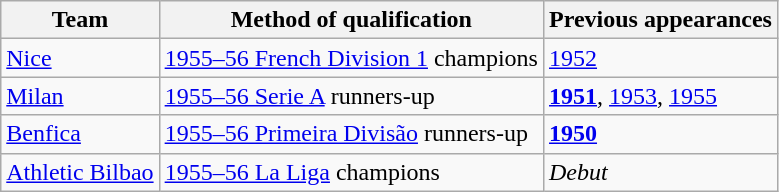<table class="wikitable">
<tr>
<th>Team</th>
<th>Method of qualification</th>
<th>Previous appearances</th>
</tr>
<tr>
<td> <a href='#'>Nice</a></td>
<td><a href='#'>1955–56 French Division 1</a> champions</td>
<td><a href='#'>1952</a></td>
</tr>
<tr>
<td> <a href='#'>Milan</a></td>
<td><a href='#'>1955–56 Serie A</a> runners-up</td>
<td><strong><a href='#'>1951</a></strong>, <a href='#'>1953</a>, <a href='#'>1955</a></td>
</tr>
<tr>
<td> <a href='#'>Benfica</a></td>
<td><a href='#'>1955–56 Primeira Divisão</a> runners-up</td>
<td><strong><a href='#'>1950</a></strong></td>
</tr>
<tr>
<td> <a href='#'>Athletic Bilbao</a></td>
<td><a href='#'>1955–56 La Liga</a> champions</td>
<td><em>Debut</em></td>
</tr>
</table>
